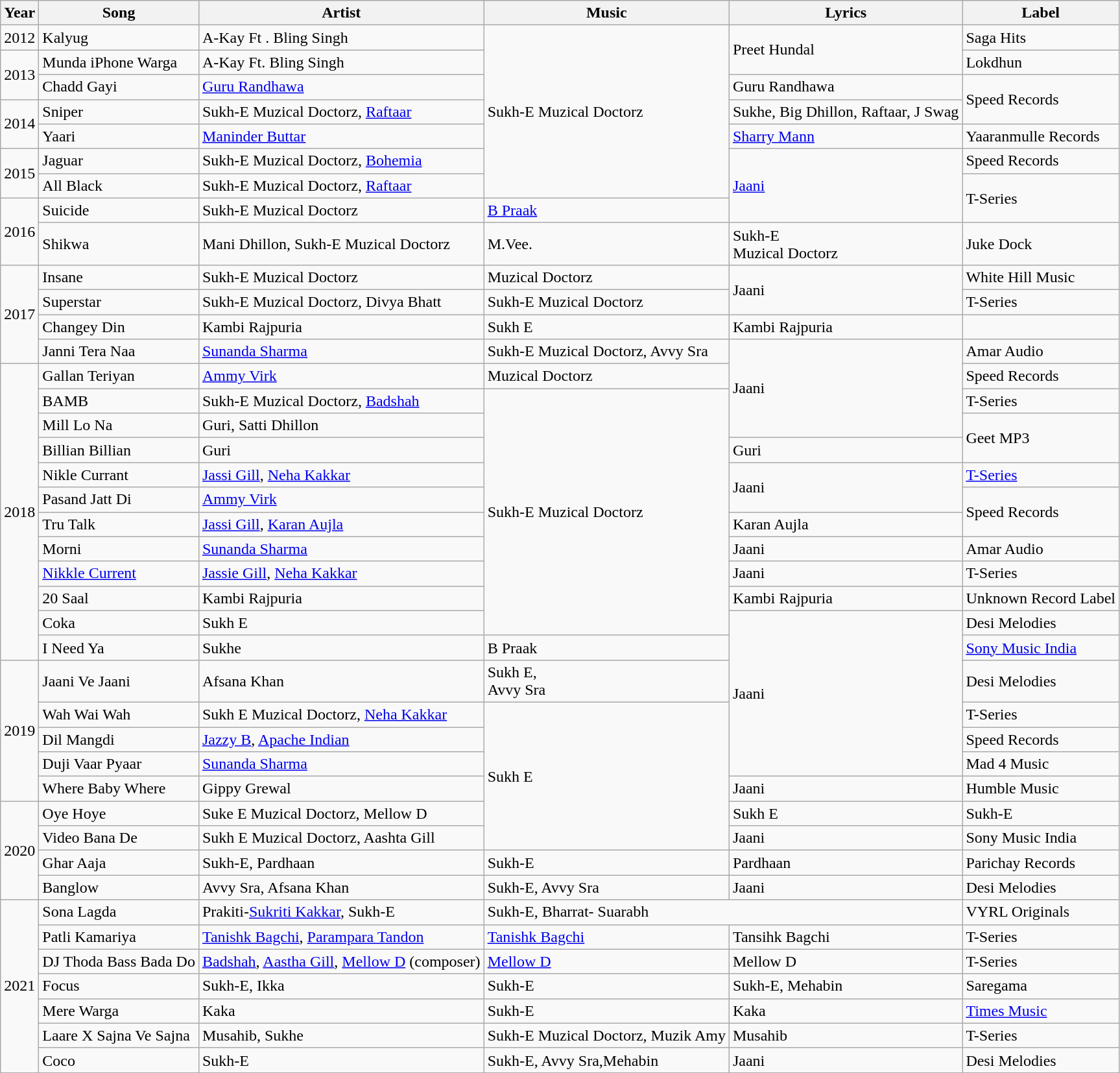<table class="wikitable sortable mw-collapsible">
<tr>
<th>Year</th>
<th>Song</th>
<th>Artist</th>
<th>Music</th>
<th>Lyrics</th>
<th>Label</th>
</tr>
<tr>
<td>2012</td>
<td>Kalyug</td>
<td>A-Kay Ft . Bling Singh</td>
<td rowspan="7">Sukh-E Muzical Doctorz</td>
<td rowspan="2">Preet Hundal</td>
<td>Saga Hits</td>
</tr>
<tr>
<td rowspan="2">2013</td>
<td>Munda iPhone Warga</td>
<td>A-Kay Ft. Bling Singh</td>
<td>Lokdhun</td>
</tr>
<tr>
<td>Chadd Gayi</td>
<td><a href='#'>Guru Randhawa</a></td>
<td>Guru Randhawa</td>
<td rowspan="2">Speed Records</td>
</tr>
<tr>
<td rowspan="2">2014</td>
<td>Sniper</td>
<td>Sukh-E Muzical Doctorz, <a href='#'>Raftaar</a></td>
<td>Sukhe, Big Dhillon,  Raftaar,  J Swag</td>
</tr>
<tr>
<td>Yaari</td>
<td><a href='#'>Maninder Buttar</a></td>
<td><a href='#'>Sharry Mann</a></td>
<td>Yaaranmulle Records</td>
</tr>
<tr>
<td rowspan="2">2015</td>
<td>Jaguar</td>
<td>Sukh-E Muzical Doctorz, <a href='#'>Bohemia</a></td>
<td rowspan="3"><a href='#'>Jaani</a></td>
<td>Speed Records</td>
</tr>
<tr>
<td>All Black</td>
<td>Sukh-E Muzical Doctorz, <a href='#'>Raftaar</a></td>
<td rowspan="2">T-Series</td>
</tr>
<tr>
<td rowspan="2">2016</td>
<td>Suicide</td>
<td>Sukh-E Muzical Doctorz</td>
<td><a href='#'>B Praak</a></td>
</tr>
<tr>
<td>Shikwa</td>
<td>Mani Dhillon, Sukh-E Muzical Doctorz</td>
<td>M.Vee.</td>
<td>Sukh-E<br>Muzical Doctorz</td>
<td>Juke Dock</td>
</tr>
<tr>
<td rowspan="4">2017</td>
<td>Insane</td>
<td>Sukh-E Muzical Doctorz</td>
<td>Muzical Doctorz</td>
<td rowspan="2">Jaani</td>
<td>White Hill Music</td>
</tr>
<tr>
<td>Superstar</td>
<td>Sukh-E Muzical Doctorz, Divya Bhatt</td>
<td>Sukh-E Muzical Doctorz</td>
<td>T-Series</td>
</tr>
<tr>
<td>Changey Din</td>
<td>Kambi Rajpuria</td>
<td>Sukh E</td>
<td>Kambi Rajpuria</td>
<td></td>
</tr>
<tr>
<td>Janni Tera Naa</td>
<td><a href='#'>Sunanda Sharma</a></td>
<td>Sukh-E Muzical Doctorz, Avvy Sra</td>
<td rowspan="4">Jaani</td>
<td>Amar Audio</td>
</tr>
<tr>
<td rowspan="12">2018</td>
<td>Gallan Teriyan</td>
<td><a href='#'>Ammy Virk</a></td>
<td>Muzical Doctorz</td>
<td>Speed Records</td>
</tr>
<tr>
<td>BAMB</td>
<td>Sukh-E Muzical Doctorz, <a href='#'>Badshah</a></td>
<td rowspan="10">Sukh-E Muzical Doctorz</td>
<td>T-Series</td>
</tr>
<tr>
<td>Mill Lo Na</td>
<td>Guri, Satti Dhillon</td>
<td rowspan="2">Geet MP3</td>
</tr>
<tr>
<td>Billian Billian</td>
<td>Guri</td>
<td>Guri</td>
</tr>
<tr>
<td>Nikle Currant</td>
<td><a href='#'>Jassi Gill</a>, <a href='#'>Neha Kakkar</a></td>
<td rowspan="2">Jaani</td>
<td><a href='#'>T-Series</a></td>
</tr>
<tr>
<td>Pasand Jatt Di</td>
<td><a href='#'>Ammy Virk</a></td>
<td rowspan="2">Speed Records</td>
</tr>
<tr>
<td>Tru Talk</td>
<td><a href='#'>Jassi Gill</a>, <a href='#'>Karan Aujla</a></td>
<td>Karan Aujla</td>
</tr>
<tr>
<td>Morni</td>
<td><a href='#'>Sunanda Sharma</a></td>
<td>Jaani</td>
<td>Amar Audio</td>
</tr>
<tr>
<td><a href='#'>Nikkle Current</a></td>
<td><a href='#'>Jassie Gill</a>, <a href='#'>Neha Kakkar</a></td>
<td>Jaani</td>
<td>T-Series</td>
</tr>
<tr>
<td>20 Saal</td>
<td>Kambi Rajpuria</td>
<td>Kambi Rajpuria</td>
<td>Unknown Record Label</td>
</tr>
<tr>
<td>Coka</td>
<td>Sukh E</td>
<td rowspan="6">Jaani</td>
<td>Desi Melodies</td>
</tr>
<tr>
<td>I Need Ya</td>
<td>Sukhe</td>
<td>B Praak</td>
<td><a href='#'>Sony Music India</a></td>
</tr>
<tr>
<td rowspan="5">2019</td>
<td>Jaani Ve Jaani</td>
<td>Afsana Khan</td>
<td>Sukh E,<br>Avvy Sra</td>
<td>Desi Melodies</td>
</tr>
<tr>
<td>Wah Wai Wah</td>
<td>Sukh E Muzical Doctorz, <a href='#'>Neha Kakkar</a></td>
<td rowspan="6">Sukh E</td>
<td>T-Series</td>
</tr>
<tr>
<td>Dil Mangdi</td>
<td><a href='#'>Jazzy B</a>, <a href='#'>Apache Indian</a></td>
<td>Speed Records</td>
</tr>
<tr>
<td>Duji Vaar Pyaar</td>
<td><a href='#'>Sunanda Sharma</a></td>
<td>Mad 4 Music</td>
</tr>
<tr>
<td>Where Baby Where</td>
<td>Gippy Grewal</td>
<td>Jaani</td>
<td>Humble Music</td>
</tr>
<tr>
<td rowspan="4">2020</td>
<td>Oye Hoye</td>
<td>Suke E Muzical Doctorz, Mellow D</td>
<td>Sukh E</td>
<td>Sukh-E</td>
</tr>
<tr>
<td>Video Bana De</td>
<td>Sukh E Muzical Doctorz, Aashta Gill</td>
<td>Jaani</td>
<td>Sony Music India</td>
</tr>
<tr>
<td>Ghar Aaja</td>
<td>Sukh-E, Pardhaan</td>
<td>Sukh-E</td>
<td>Pardhaan</td>
<td>Parichay Records</td>
</tr>
<tr>
<td>Banglow</td>
<td>Avvy Sra,  Afsana Khan</td>
<td>Sukh-E,  Avvy Sra</td>
<td>Jaani</td>
<td>Desi Melodies</td>
</tr>
<tr>
<td rowspan="7">2021</td>
<td>Sona Lagda</td>
<td>Prakiti-<a href='#'>Sukriti Kakkar</a>, Sukh-E</td>
<td colspan="2">Sukh-E, Bharrat- Suarabh</td>
<td>VYRL Originals</td>
</tr>
<tr>
<td>Patli Kamariya</td>
<td><a href='#'>Tanishk Bagchi</a>, <a href='#'>Parampara Tandon</a></td>
<td><a href='#'>Tanishk Bagchi</a></td>
<td>Tansihk Bagchi</td>
<td>T-Series</td>
</tr>
<tr>
<td>DJ Thoda Bass Bada Do</td>
<td><a href='#'>Badshah</a>, <a href='#'>Aastha Gill</a>, <a href='#'>Mellow D</a> (composer)</td>
<td><a href='#'>Mellow D</a></td>
<td>Mellow D</td>
<td>T-Series</td>
</tr>
<tr>
<td>Focus</td>
<td>Sukh-E, Ikka</td>
<td>Sukh-E</td>
<td>Sukh-E, Mehabin</td>
<td>Saregama</td>
</tr>
<tr>
<td>Mere Warga</td>
<td>Kaka</td>
<td>Sukh-E</td>
<td>Kaka</td>
<td><a href='#'>Times Music</a></td>
</tr>
<tr>
<td>Laare X Sajna Ve Sajna</td>
<td>Musahib, Sukhe</td>
<td>Sukh-E Muzical Doctorz, Muzik Amy</td>
<td>Musahib</td>
<td>T-Series</td>
</tr>
<tr>
<td>Coco</td>
<td>Sukh-E</td>
<td>Sukh-E, Avvy Sra,Mehabin</td>
<td>Jaani</td>
<td>Desi Melodies</td>
</tr>
</table>
